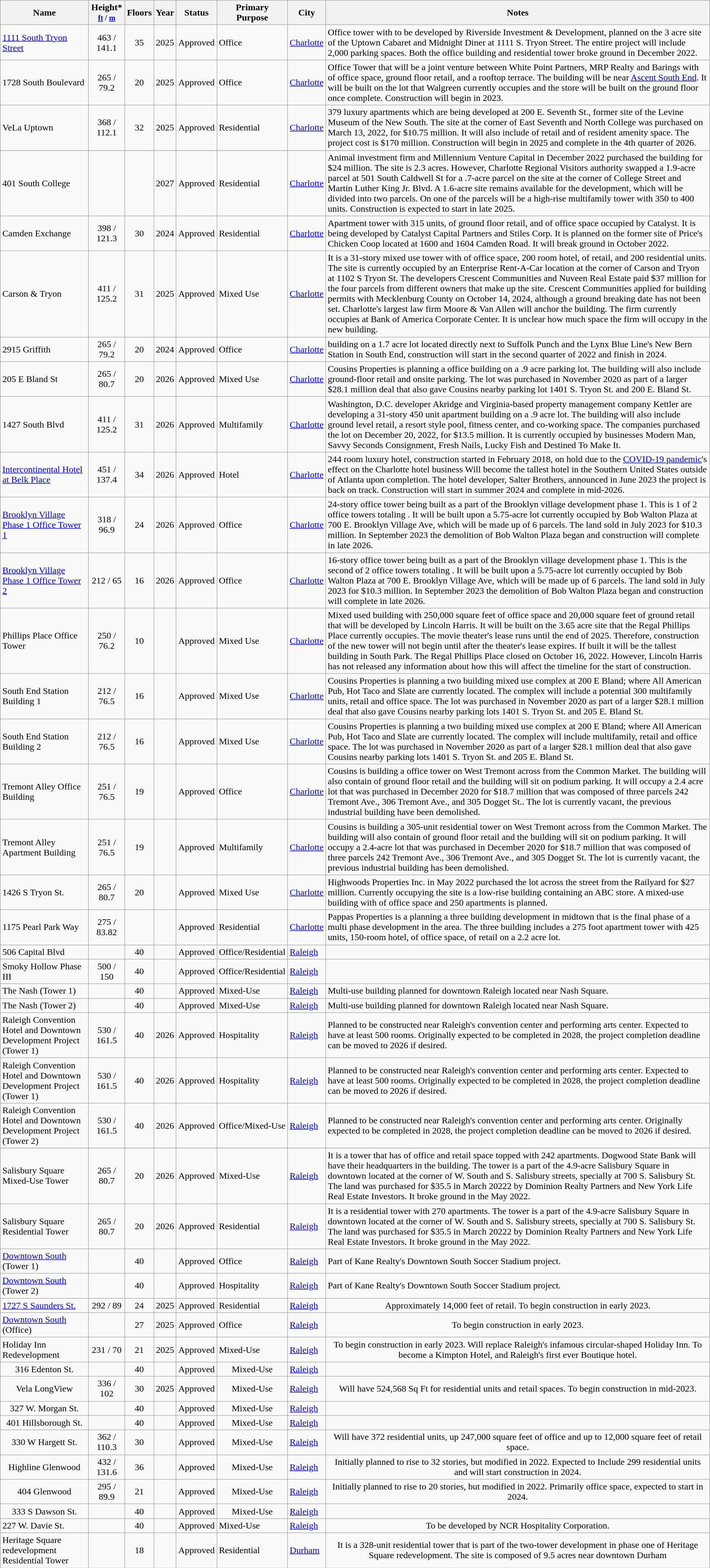<table class="wikitable sortable">
<tr>
<th>Name</th>
<th>Height*<br><small><a href='#'>ft</a> / <a href='#'>m</a></small></th>
<th>Floors</th>
<th>Year</th>
<th>Status</th>
<th>Primary Purpose</th>
<th>City</th>
<th class="unsortable">Notes</th>
</tr>
<tr>
<td><a href='#'>1111 South Tryon Street</a></td>
<td align="center">463 / 141.1</td>
<td align="center">35</td>
<td align="center">2025</td>
<td>Approved</td>
<td>Office</td>
<td><a href='#'>Charlotte</a></td>
<td>Office tower with  to be developed by Riverside Investment & Development, planned on the 3 acre site of the Uptown Cabaret and Midnight Diner at 1111 S. Tryon Street.  The entire project will include 2,000 parking spaces. Both the office building and residential tower broke ground in December 2022.</td>
</tr>
<tr>
<td>1728 South Boulevard</td>
<td align="center">265 / 79.2</td>
<td align="center">20</td>
<td align="center">2025</td>
<td>Approved</td>
<td>Office</td>
<td><a href='#'>Charlotte</a></td>
<td>Office Tower that will be a joint venture between White Point Partners, MRP Realty and Barings with  of office space, ground floor retail, and a rooftop terrace.  The building will be near <a href='#'>Ascent South End</a>.  It will be built on the lot that Walgreen currently occupies and the store will be built on the ground floor once complete.  Construction will begin in 2023.</td>
</tr>
<tr>
<td>VeLa Uptown</td>
<td align="center">368 / 112.1</td>
<td align="center">32</td>
<td align="center">2025</td>
<td>Approved</td>
<td>Residential</td>
<td><a href='#'>Charlotte</a></td>
<td>379 luxury apartments which are being developed at 200 E. Seventh St., former site of the Levine Museum of the New South.  The  site at the corner of East Seventh and North College was purchased on March 13, 2022, for $10.75 million.  It will also include  of retail and  of resident amenity space.  The project cost is $170 million.  Construction will begin in 2025 and complete in the 4th quarter of 2026.</td>
</tr>
<tr>
</tr>
<tr>
<td>401 South College</td>
<td align="center"></td>
<td align="center"></td>
<td align="center">2027</td>
<td>Approved</td>
<td>Residential</td>
<td><a href='#'>Charlotte</a></td>
<td>Animal investment firm and Millennium Venture Capital in December 2022 purchased the building for $24 million.  The site is 2.3 acres.  However, Charlotte Regional Visitors authority swapped a 1.9-acre parcel at 501 South Caldwell St for a .7-acre parcel on the site at the corner of College Street and Martin Luther King Jr. Blvd.  A 1.6-acre site remains available for the development, which will be divided into two parcels.  On one of the parcels will be a high-rise multifamily tower with 350 to 400 units.  Construction is expected to start in late 2025.</td>
</tr>
<tr>
<td>Camden Exchange</td>
<td align="center">398 / 121.3</td>
<td align="center">30</td>
<td align="center">2024</td>
<td>Approved</td>
<td>Residential</td>
<td><a href='#'>Charlotte</a></td>
<td>Apartment tower with 315 units,  of ground floor retail, and  of office space occupied by Catalyst.  It is being developed by Catalyst Capital Partners and Stiles Corp.  It is planned on the former site of Price's Chicken Coop located at 1600 and 1604 Camden Road.  It will break ground in October 2022.</td>
</tr>
<tr>
<td>Carson & Tryon</td>
<td align="center">411 / 125.2</td>
<td align="center">31</td>
<td align="center">2025</td>
<td>Approved</td>
<td>Mixed Use</td>
<td><a href='#'>Charlotte</a></td>
<td>It is a 31-story mixed use tower with  of office space, 200 room hotel,  of retail, and 200 residential units.   The  site is currently occupied by an Enterprise Rent-A-Car location at the corner of Carson and Tryon at 1102 S Tryon St.  The developers Crescent Communities and Nuveen Real Estate paid $37 million for the four parcels from different owners that make up the site. Crescent Communities applied for building permits with Mecklenburg County on October 14, 2024, although a ground breaking date has not been set. Charlotte's largest law firm Moore & Van Allen will anchor the building.  The firm currently occupies  at Bank of America Corporate Center.  It is unclear how much space the firm will occupy in the new building.</td>
</tr>
<tr>
<td>2915 Griffith</td>
<td align="center">265 / 79.2</td>
<td align="center">20</td>
<td align="center">2024</td>
<td>Approved</td>
<td>Office</td>
<td><a href='#'>Charlotte</a></td>
<td> building on a 1.7 acre lot located directly next to Suffolk Punch and the Lynx Blue Line's New Bern Station in South End, construction will start in the second quarter of 2022 and finish in 2024.</td>
</tr>
<tr>
<td>205 E Bland St</td>
<td align="center">265 / 80.7</td>
<td align="center">20</td>
<td align="center">2026</td>
<td>Approved</td>
<td>Mixed Use</td>
<td><a href='#'>Charlotte</a></td>
<td>Cousins Properties is planning a  office building on a .9 acre parking lot.  The building will also include ground-floor retail and onsite parking.  The lot was purchased in November 2020 as part of a larger $28.1 million deal that also gave Cousins nearby parking lot 1401 S. Tryon St. and 200 E. Bland St.</td>
</tr>
<tr>
<td>1427 South Blvd</td>
<td align="center">411 / 125.2</td>
<td align="center">31</td>
<td align="center">2026</td>
<td>Approved</td>
<td>Multifamily</td>
<td><a href='#'>Charlotte</a></td>
<td>Washington, D.C. developer Akridge and Virginia-based property management company Kettler are developing a 31-story 450 unit apartment building on a .9 acre lot.  The building will also include ground level retail, a resort style pool, fitness center, and co-working space. The companies purchased the lot on December 20, 2022, for $13.5 million.  It is currently occupied by businesses Modern Man, Savvy Seconds Consignment, Fresh Nails, Lucky Fish and Destined To Make It.</td>
</tr>
<tr>
<td><a href='#'>Intercontinental Hotel at Belk Place</a></td>
<td align="center">451 / 137.4</td>
<td align="center">34</td>
<td align="center">2026</td>
<td>Approved</td>
<td>Hotel</td>
<td><a href='#'>Charlotte</a></td>
<td>244 room luxury hotel, construction started in February 2018, on hold due to the <a href='#'>COVID-19 pandemic</a>'s effect on the Charlotte hotel business Will become the tallest hotel in the Southern United States outside of Atlanta upon completion.  The hotel developer, Salter Brothers, announced in June 2023 the project is back on track.  Construction will start in summer 2024 and complete in mid-2026.</td>
</tr>
<tr>
<td><a href='#'>Brooklyn Village Phase 1 Office Tower 1</a></td>
<td align="center">318 / 96.9</td>
<td align="center">24</td>
<td align="center">2026</td>
<td>Approved</td>
<td>Office</td>
<td><a href='#'>Charlotte</a></td>
<td>24-story office tower being built as a part of the Brooklyn village development phase 1.  This is 1 of 2 office towers totaling . It will be built upon a 5.75-acre lot currently occupied by Bob Walton Plaza at 700 E. Brooklyn Village Ave, which will be made up of 6 parcels. The land sold in July 2023 for $10.3 million. In September 2023 the demolition of Bob Walton Plaza began and construction will complete in late 2026.</td>
</tr>
<tr>
<td><a href='#'>Brooklyn Village Phase 1 Office Tower 2</a></td>
<td align="center">212 / 65</td>
<td align="center">16</td>
<td align="center">2026</td>
<td>Approved</td>
<td>Office</td>
<td><a href='#'>Charlotte</a></td>
<td>16-story office tower being built as a part of the Brooklyn village development phase 1.  This is the second of 2 office towers totaling . It will be built upon a 5.75-acre lot currently occupied by Bob Walton Plaza at 700 E. Brooklyn Village Ave, which will be made up of 6 parcels. The land sold in July 2023 for $10.3 million. In September 2023 the demolition of Bob Walton Plaza began and construction will complete in late 2026.</td>
</tr>
<tr>
<td>Phillips Place Office Tower</td>
<td align="center">250 / 76.2</td>
<td align="center">10</td>
<td align="center"></td>
<td>Approved</td>
<td>Mixed Use</td>
<td><a href='#'>Charlotte</a></td>
<td>Mixed used building with 250,000 square feet of office space and 20,000 square feet of ground retail that will be developed by Lincoln Harris.  It will be built on the 3.65 acre site that the Regal Phillips Place currently occupies.  The movie theater's lease runs until the end of 2025.  Therefore, construction of the new tower will not begin until after the theater's lease expires.  If built it will be the tallest building in South Park.  The Regal Phillips Place closed on October 16, 2022.  However, Lincoln Harris has not released any information about how this will affect the timeline for the start of construction.</td>
</tr>
<tr>
<td>South End Station Building 1</td>
<td align="center">212 / 76.5</td>
<td align="center">16</td>
<td align="center"></td>
<td>Approved</td>
<td>Mixed Use</td>
<td><a href='#'>Charlotte</a></td>
<td>Cousins Properties is planning a two building  mixed use complex at 200 E Bland; where All American Pub, Hot Taco and Slate are currently located.  The complex will include a potential 300 multifamily units, retail and office space. The lot was purchased in November 2020 as part of a larger $28.1 million deal that also gave Cousins nearby parking lots 1401 S. Tryon St. and 205 E. Bland St.</td>
</tr>
<tr>
<td>South End Station Building 2</td>
<td align="center">212 / 76.5</td>
<td align="center">16</td>
<td align="center"></td>
<td>Approved</td>
<td>Mixed Use</td>
<td><a href='#'>Charlotte</a></td>
<td>Cousins Properties is planning a two building  mixed use complex at 200 E Bland; where All American Pub, Hot Taco and Slate are currently located.  The complex will include multifamily, retail and office space. The lot was purchased in November 2020 as part of a larger $28.1 million deal that also gave Cousins nearby parking lots 1401 S. Tryon St. and 205 E. Bland St.</td>
</tr>
<tr>
<td>Tremont Alley Office Building</td>
<td align="center">251 / 76.5</td>
<td align="center">19</td>
<td align="center"></td>
<td>Approved</td>
<td>Office</td>
<td><a href='#'>Charlotte</a></td>
<td>Cousins is building a  office tower on West Tremont across from the Common Market.  The building will also contain   of ground floor retail and the building will sit on podium parking.  It will occupy a 2.4 acre lot that was purchased in December 2020 for $18.7 million that was composed of three parcels 242 Tremont Ave., 306 Tremont Ave., and 305 Dogget St..  The lot is currently vacant, the previous industrial building have been demolished.</td>
</tr>
<tr>
<td>Tremont Alley Apartment Building</td>
<td align="center">251 / 76.5</td>
<td align="center">19</td>
<td align="center"></td>
<td>Approved</td>
<td>Multifamily</td>
<td><a href='#'>Charlotte</a></td>
<td>Cousins is building a 305-unit residential tower on West Tremont across from the Common Market.  The building will also contain   of ground floor retail and the building will sit on podium parking.  It will occupy a 2.4-acre lot that was purchased in December 2020 for $18.7 million that was composed of three parcels 242 Tremont Ave., 306 Tremont Ave., and 305 Dogget St.  The lot is currently vacant, the previous industrial building has been demolished.</td>
</tr>
<tr>
<td>1426 S Tryon St.</td>
<td align="center">265 / 80.7</td>
<td align="center">20</td>
<td align="center"></td>
<td>Approved</td>
<td>Mixed Use</td>
<td><a href='#'>Charlotte</a></td>
<td>Highwoods Properties Inc. in May 2022 purchased the lot across the street from the Railyard for $27 million.  Currently occupying the site is a low-rise building containing an ABC store. A mixed-use building with  of office space and 250 apartments is planned.</td>
</tr>
<tr>
<td>1175 Pearl Park Way</td>
<td align="center">275 / 83.82</td>
<td align="center"></td>
<td align="center"></td>
<td>Approved</td>
<td>Residential</td>
<td><a href='#'>Charlotte</a></td>
<td>Pappas Properties is a planning a three building development in midtown that is the final phase of a multi phase development in the area.  The three building includes a 275 foot apartment tower with 425 units, 150-room hotel,  of office space,  of retail on a 2.2 acre lot.</td>
</tr>
<tr>
<td>506 Capital Blvd</td>
<td align="center"></td>
<td align="center">40</td>
<td align="center"></td>
<td>Approved</td>
<td>Office/Residential</td>
<td><a href='#'>Raleigh</a></td>
<td></td>
</tr>
<tr>
<td>Smoky Hollow Phase III</td>
<td align="center">500 / 150</td>
<td align="center">40</td>
<td align="center"></td>
<td>Approved</td>
<td>Office/Residential</td>
<td><a href='#'>Raleigh</a></td>
<td></td>
</tr>
<tr>
<td>The Nash (Tower 1)</td>
<td align="center"></td>
<td align="center">40</td>
<td align="center"></td>
<td>Approved</td>
<td>Mixed-Use</td>
<td><a href='#'>Raleigh</a></td>
<td>Multi-use building planned for downtown Raleigh located near Nash Square.</td>
</tr>
<tr>
<td>The Nash (Tower 2)</td>
<td align="center"></td>
<td align="center">40</td>
<td align="center"></td>
<td>Approved</td>
<td>Mixed-Use</td>
<td><a href='#'>Raleigh</a></td>
<td>Multi-use building planned for downtown Raleigh located near Nash Square.</td>
</tr>
<tr>
<td>Raleigh Convention Hotel and Downtown Development Project (Tower 1)</td>
<td align="center">530 / 161.5</td>
<td align="center">40</td>
<td>2026</td>
<td>Approved</td>
<td>Hospitality</td>
<td><a href='#'>Raleigh</a></td>
<td>Planned to be constructed near Raleigh's convention center and performing arts center. Expected to have at least 500 rooms. Originally expected to be completed in 2028, the project completion deadline can be moved to 2026 if desired.</td>
</tr>
<tr>
<td>Raleigh Convention Hotel and Downtown Development Project (Tower 1)</td>
<td align="center">530 / 161.5</td>
<td align="center">40</td>
<td>2026</td>
<td>Approved</td>
<td>Hospitality</td>
<td><a href='#'>Raleigh</a></td>
<td>Planned to be constructed near Raleigh's convention center and performing arts center. Expected to have at least 500 rooms. Originally expected to be completed in 2028, the project completion deadline can be moved to 2026 if desired.</td>
</tr>
<tr>
<td>Raleigh Convention Hotel and Downtown Development Project (Tower 2)</td>
<td align="center">530 / 161.5</td>
<td align="center">40</td>
<td>2026</td>
<td>Approved</td>
<td>Office/Mixed-Use</td>
<td><a href='#'>Raleigh</a></td>
<td>Planned to be constructed near Raleigh's convention center and performing arts center. Originally expected to be completed in 2028, the project completion deadline can be moved to 2026 if desired.</td>
</tr>
<tr>
</tr>
<tr>
<td>Salisbury Square Mixed-Use Tower</td>
<td align="center">265 / 80.7</td>
<td align="center">20</td>
<td>2026</td>
<td>Approved</td>
<td>Mixed-Use</td>
<td><a href='#'>Raleigh</a></td>
<td>It is a tower that has  of office and retail space topped with 242 apartments.  Dogwood State Bank will have their headquarters in the building. The tower is a part of the 4.9-acre Salisbury Square in downtown located at the corner of W. South and S. Salisbury streets, specially at 700 S. Salisbury St. The land was purchased for $35.5 in March 20222 by Dominion Realty Partners and New York Life Real Estate Investors. It broke ground in the May 2022.</td>
</tr>
<tr>
<td>Salisbury Square Residential Tower</td>
<td align="center">265 / 80.7</td>
<td align="center">20</td>
<td>2026</td>
<td>Approved</td>
<td>Residential</td>
<td><a href='#'>Raleigh</a></td>
<td>It is a residential tower with 270 apartments.  The tower is a part of the 4.9-acre Salisbury Square in downtown located at the corner of W. South and S. Salisbury streets, specially at 700 S. Salisbury St. The land was purchased for $35.5 in March 20222 by Dominion Realty Partners and New York Life Real Estate Investors. It broke ground in the May 2022.</td>
</tr>
<tr>
<td><a href='#'>Downtown South</a> (Tower 1)</td>
<td></td>
<td align="center">40</td>
<td></td>
<td>Approved</td>
<td>Office</td>
<td><a href='#'>Raleigh</a></td>
<td>Part of Kane Realty's Downtown South Soccer Stadium project.</td>
</tr>
<tr>
<td><a href='#'>Downtown South</a> (Tower 2)</td>
<td></td>
<td align="center">40</td>
<td></td>
<td>Approved</td>
<td>Hospitality</td>
<td><a href='#'>Raleigh</a></td>
<td>Part of Kane Realty's Downtown South Soccer Stadium project.</td>
</tr>
<tr>
<td><a href='#'>1727 S Saunders St.</a></td>
<td align="center">292 / 89</td>
<td align="center">24</td>
<td>2025</td>
<td>Approved</td>
<td>Residential</td>
<td><a href='#'>Raleigh</a></td>
<td align="center">Approximately 14,000 feet of retail. To begin construction in early 2023.</td>
</tr>
<tr>
<td><a href='#'>Downtown South</a> (Office)</td>
<td align="center"></td>
<td align="center">27</td>
<td>2025</td>
<td>Approved</td>
<td>Office</td>
<td><a href='#'>Raleigh</a></td>
<td align="center">To begin construction in early 2023.</td>
</tr>
<tr>
<td>Holiday Inn Redevelopment</td>
<td align="center">231 / 70</td>
<td align="center">21</td>
<td>2025</td>
<td>Approved</td>
<td>Mixed-Use</td>
<td><a href='#'>Raleigh</a></td>
<td align="center">To begin construction in early 2023. Will replace Raleigh's infamous circular-shaped Holiday Inn. To become a Kimpton Hotel, and Raleigh's first ever Boutique hotel.</td>
</tr>
<tr>
<td style="text-align:center;">316 Edenton St.</td>
<td></td>
<td style="text-align:center;">40</td>
<td style="text-align:center;"></td>
<td style="text-align:center;">Approved</td>
<td style="text-align:center;">Mixed-Use</td>
<td><a href='#'>Raleigh</a></td>
<td style="text-align:center;"></td>
</tr>
<tr>
<td style="text-align:center;">Vela LongView</td>
<td style="text-align:center;">336 / 102</td>
<td style="text-align:center;">30</td>
<td style="text-align:center;">2025</td>
<td style="text-align:center;">Approved</td>
<td style="text-align:center;">Mixed-Use</td>
<td><a href='#'>Raleigh</a></td>
<td style="text-align:center;">Will have 524,568 Sq Ft for residential units and retail spaces. To begin construction in mid-2023.</td>
</tr>
<tr>
<td style="text-align:center;">327 W. Morgan St.</td>
<td></td>
<td style="text-align:center;">40</td>
<td style="text-align:center;"></td>
<td style="text-align:center;">Approved</td>
<td style="text-align:center;">Mixed-Use</td>
<td><a href='#'>Raleigh</a></td>
<td style="text-align:center;"></td>
</tr>
<tr>
<td style="text-align:center;">401 Hillsborough St.</td>
<td></td>
<td style="text-align:center;">40</td>
<td style="text-align:center;"></td>
<td style="text-align:center;">Approved</td>
<td style="text-align:center;">Mixed-Use</td>
<td><a href='#'>Raleigh</a></td>
<td style="text-align:center;"></td>
</tr>
<tr>
<td style="text-align:center;">330 W Hargett St.</td>
<td style="text-align:center;">362 / 110.3</td>
<td style="text-align:center;">30</td>
<td style="text-align:center;"></td>
<td style="text-align:center;">Approved</td>
<td style="text-align:center;">Mixed-Use</td>
<td><a href='#'>Raleigh</a></td>
<td style="text-align:center;">Will have 372 residential units, up 247,000 square feet of office and up to 12,000 square feet of retail space.</td>
</tr>
<tr>
<td style="text-align:center;">Highline Glenwood</td>
<td style="text-align:center;">432 / 131.6</td>
<td style="text-align:center;">36</td>
<td style="text-align:center;"></td>
<td style="text-align:center;">Approved</td>
<td style="text-align:center;">Mixed-Use</td>
<td><a href='#'>Raleigh</a></td>
<td style="text-align:center;">Initially planned to rise to 32 stories, but modified in 2022. Expected to Include 299 residential units and will start construction in 2024.</td>
</tr>
<tr>
<td style="text-align:center;">404 Glenwood</td>
<td style="text-align:center;">295 / 89.9</td>
<td style="text-align:center;">21</td>
<td style="text-align:center;"></td>
<td style="text-align:center;">Approved</td>
<td style="text-align:center;">Mixed-Use</td>
<td><a href='#'>Raleigh</a></td>
<td style="text-align:center;">Initially planned to rise to 20 stories, but modified in 2022. Primarily office space, expected to start in 2024.</td>
</tr>
<tr>
<td style="text-align:center;">333 S Dawson St.</td>
<td></td>
<td style="text-align:center;">40</td>
<td style="text-align:center;"></td>
<td style="text-align:center;">Approved</td>
<td style="text-align:center;">Mixed-Use</td>
<td><a href='#'>Raleigh</a></td>
<td style="text-align:center;"></td>
</tr>
<tr>
<td>227 W. Davie St.</td>
<td></td>
<td align="center">40</td>
<td></td>
<td>Approved</td>
<td>Mixed-Use</td>
<td><a href='#'>Raleigh</a></td>
<td align="center">To be developed by NCR Hospitality Corporation.</td>
</tr>
<tr>
<td>Heritage Square redevelopment Residential Tower</td>
<td></td>
<td align="center">18</td>
<td></td>
<td>Approved</td>
<td>Residential</td>
<td><a href='#'>Durham</a></td>
<td align="center">It is a 328-unit residential tower that is part of the two-tower development in phase one of Heritage Square redevelopment.  The site is composed of 9.5 acres near downtown Durham</td>
</tr>
</table>
